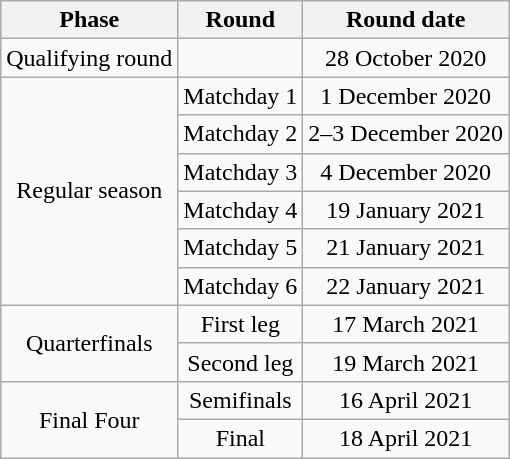<table class="wikitable" style="text-align:center">
<tr>
<th>Phase</th>
<th>Round</th>
<th>Round date</th>
</tr>
<tr>
<td>Qualifying round</td>
<td></td>
<td>28 October 2020</td>
</tr>
<tr>
<td rowspan=6>Regular season</td>
<td>Matchday 1</td>
<td>1 December 2020</td>
</tr>
<tr>
<td>Matchday 2</td>
<td>2–3 December 2020</td>
</tr>
<tr>
<td>Matchday 3</td>
<td>4 December 2020</td>
</tr>
<tr>
<td>Matchday 4</td>
<td>19 January 2021</td>
</tr>
<tr>
<td>Matchday 5</td>
<td>21 January 2021</td>
</tr>
<tr>
<td>Matchday 6</td>
<td>22 January 2021</td>
</tr>
<tr>
<td rowspan=2>Quarterfinals</td>
<td>First leg</td>
<td>17 March 2021</td>
</tr>
<tr>
<td>Second leg</td>
<td>19 March 2021</td>
</tr>
<tr>
<td rowspan=2>Final Four</td>
<td>Semifinals</td>
<td>16 April 2021</td>
</tr>
<tr>
<td>Final</td>
<td>18 April 2021</td>
</tr>
</table>
